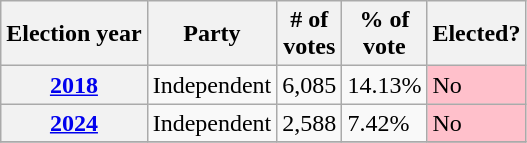<table class=wikitable>
<tr>
<th>Election year</th>
<th>Party</th>
<th># of<br>votes</th>
<th>% of<br>vote</th>
<th>Elected?</th>
</tr>
<tr>
<th><a href='#'>2018</a></th>
<td>Independent</td>
<td>6,085</td>
<td>14.13%</td>
<td style="background:Pink;">No</td>
</tr>
<tr>
<th><a href='#'>2024</a></th>
<td>Independent</td>
<td>2,588</td>
<td>7.42%</td>
<td style="background:Pink;">No</td>
</tr>
<tr>
</tr>
</table>
